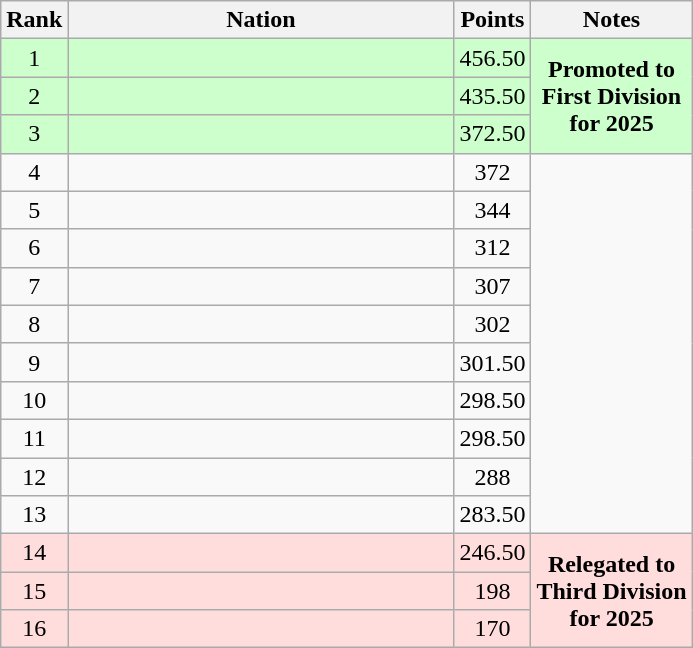<table class="wikitable">
<tr>
<th width="25">Rank</th>
<th width="250">Nation</th>
<th width="25">Points</th>
<th>Notes</th>
</tr>
<tr bgcolor="ccffcc">
<td align=center>1</td>
<td></td>
<td align=center>456.50</td>
<td rowspan=3 align=center><strong>Promoted to</strong><br><strong>First Division</strong><br><strong>for 2025</strong></td>
</tr>
<tr bgcolor="ccffcc">
<td align=center>2</td>
<td></td>
<td align=center>435.50</td>
</tr>
<tr bgcolor=#ccffcc>
<td align=center>3</td>
<td></td>
<td align=center>372.50</td>
</tr>
<tr>
<td align=center>4</td>
<td></td>
<td align=center>372</td>
</tr>
<tr>
<td align=center>5</td>
<td></td>
<td align=center>344</td>
</tr>
<tr>
<td align=center>6</td>
<td></td>
<td align=center>312</td>
</tr>
<tr>
<td align=center>7</td>
<td></td>
<td align=center>307</td>
</tr>
<tr>
<td align=center>8</td>
<td></td>
<td align=center>302</td>
</tr>
<tr>
<td align=center>9</td>
<td></td>
<td align=center>301.50</td>
</tr>
<tr>
<td align=center>10</td>
<td></td>
<td align=center>298.50</td>
</tr>
<tr>
<td align=center>11</td>
<td></td>
<td align=center>298.50</td>
</tr>
<tr>
<td align=center>12</td>
<td></td>
<td align=center>288</td>
</tr>
<tr>
<td align=center>13</td>
<td></td>
<td align=center>283.50</td>
</tr>
<tr bgcolor=#ffdddd>
<td align=center>14</td>
<td></td>
<td align=center>246.50</td>
<td rowspan=3 align=center><strong>Relegated to</strong><br><strong>Third Division</strong><br><strong>for 2025</strong></td>
</tr>
<tr bgcolor=#ffdddd>
<td align=center>15</td>
<td></td>
<td align=center>198</td>
</tr>
<tr bgcolor=#ffdddd>
<td align=center>16</td>
<td></td>
<td align=center>170</td>
</tr>
</table>
